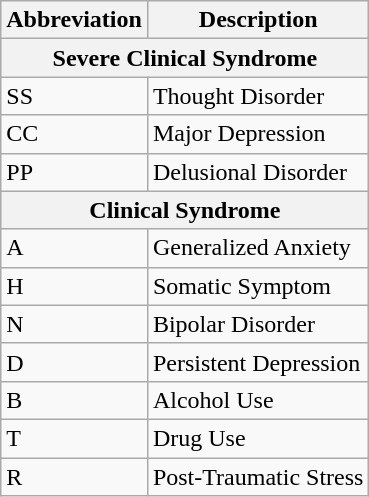<table class="wikitable">
<tr>
<th>Abbreviation</th>
<th>Description</th>
</tr>
<tr>
<th colspan="2">Severe Clinical Syndrome</th>
</tr>
<tr>
<td>SS</td>
<td>Thought Disorder</td>
</tr>
<tr>
<td>CC</td>
<td>Major Depression</td>
</tr>
<tr>
<td>PP</td>
<td>Delusional Disorder</td>
</tr>
<tr>
<th colspan="2">Clinical Syndrome</th>
</tr>
<tr>
<td>A</td>
<td>Generalized Anxiety</td>
</tr>
<tr>
<td>H</td>
<td>Somatic Symptom</td>
</tr>
<tr>
<td>N</td>
<td>Bipolar Disorder</td>
</tr>
<tr>
<td>D</td>
<td>Persistent Depression</td>
</tr>
<tr>
<td>B</td>
<td>Alcohol Use</td>
</tr>
<tr>
<td>T</td>
<td>Drug Use</td>
</tr>
<tr>
<td>R</td>
<td>Post-Traumatic Stress</td>
</tr>
</table>
